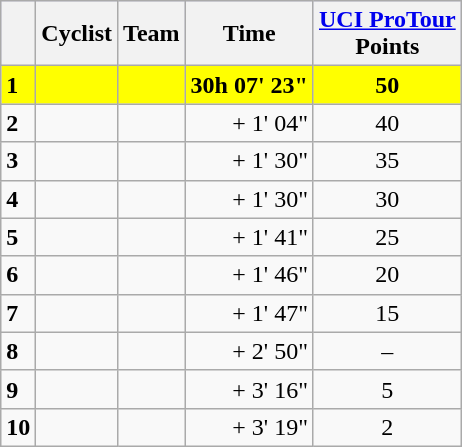<table class="wikitable">
<tr style="background:#ccccff;">
<th></th>
<th>Cyclist</th>
<th>Team</th>
<th>Time</th>
<th><a href='#'>UCI ProTour</a><br>Points</th>
</tr>
<tr bgcolor="yellow">
<td><strong>1</strong></td>
<td><strong></strong></td>
<td><strong></strong></td>
<td align="right"><strong>30h 07' 23"</strong></td>
<td align="center"><strong>50</strong></td>
</tr>
<tr>
<td><strong>2</strong></td>
<td></td>
<td></td>
<td align="right">+ 1' 04"</td>
<td align="center">40</td>
</tr>
<tr>
<td><strong>3</strong></td>
<td></td>
<td></td>
<td align="right">+ 1' 30"</td>
<td align="center">35</td>
</tr>
<tr>
<td><strong>4</strong></td>
<td></td>
<td></td>
<td align="right">+ 1' 30"</td>
<td align="center">30</td>
</tr>
<tr>
<td><strong>5</strong></td>
<td></td>
<td></td>
<td align="right">+ 1' 41"</td>
<td align="center">25</td>
</tr>
<tr>
<td><strong>6</strong></td>
<td></td>
<td></td>
<td align="right">+ 1' 46"</td>
<td align="center">20</td>
</tr>
<tr>
<td><strong>7</strong></td>
<td></td>
<td></td>
<td align="right">+ 1' 47"</td>
<td align="center">15</td>
</tr>
<tr>
<td><strong>8</strong></td>
<td></td>
<td></td>
<td align="right">+ 2' 50"</td>
<td align="center">–</td>
</tr>
<tr>
<td><strong>9</strong></td>
<td></td>
<td></td>
<td align="right">+ 3' 16"</td>
<td align="center">5</td>
</tr>
<tr>
<td><strong>10</strong></td>
<td></td>
<td></td>
<td align="right">+ 3' 19"</td>
<td align="center">2</td>
</tr>
</table>
